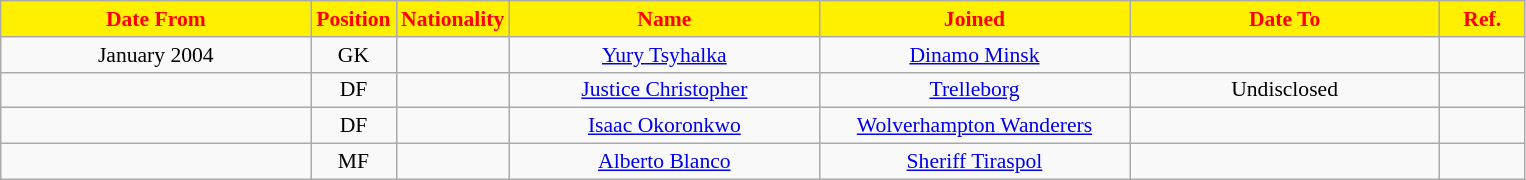<table class="wikitable"  style="text-align:center; font-size:90%; ">
<tr>
<th style="background:#FFF000; color:red; width:200px;">Date From</th>
<th style="background:#FFF000; color:red; width:50px;">Position</th>
<th style="background:#FFF000; color:red; width:50px;">Nationality</th>
<th style="background:#FFF000; color:red; width:200px;">Name</th>
<th style="background:#FFF000; color:red; width:200px;">Joined</th>
<th style="background:#FFF000; color:red; width:200px;">Date To</th>
<th style="background:#FFF000; color:red; width:50px;">Ref.</th>
</tr>
<tr>
<td>January 2004</td>
<td>GK</td>
<td></td>
<td><a href='#'>Yury Tsyhalka</a></td>
<td><a href='#'>Dinamo Minsk</a></td>
<td></td>
<td></td>
</tr>
<tr>
<td></td>
<td>DF</td>
<td></td>
<td><a href='#'>Justice Christopher</a></td>
<td><a href='#'>Trelleborg</a></td>
<td>Undisclosed</td>
<td></td>
</tr>
<tr>
<td></td>
<td>DF</td>
<td></td>
<td><a href='#'>Isaac Okoronkwo</a></td>
<td><a href='#'>Wolverhampton Wanderers</a></td>
<td></td>
<td></td>
</tr>
<tr>
<td></td>
<td>MF</td>
<td></td>
<td><a href='#'>Alberto Blanco</a></td>
<td><a href='#'>Sheriff Tiraspol</a></td>
<td></td>
<td></td>
</tr>
</table>
